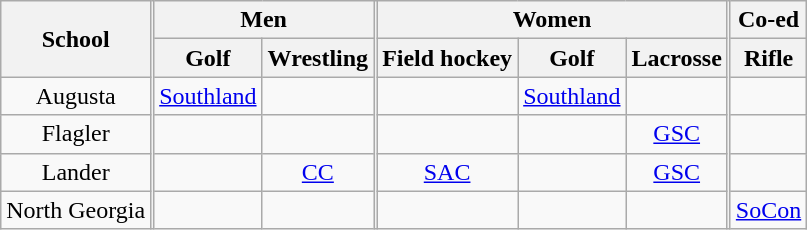<table class="wikitable" style="text-align:center">
<tr>
<th rowspan=2>School</th>
<th rowspan=6 width=1 style="padding:0"></th>
<th colspan=2>Men</th>
<th rowspan=6 width=1 style="padding:0"></th>
<th colspan=3>Women</th>
<th rowspan=6 width=1 style="padding:0"></th>
<th>Co-ed</th>
</tr>
<tr>
<th>Golf</th>
<th>Wrestling</th>
<th>Field hockey</th>
<th>Golf</th>
<th>Lacrosse</th>
<th>Rifle</th>
</tr>
<tr>
<td>Augusta</td>
<td><a href='#'>Southland</a></td>
<td></td>
<td></td>
<td><a href='#'>Southland</a></td>
<td></td>
<td></td>
</tr>
<tr>
<td>Flagler</td>
<td></td>
<td></td>
<td></td>
<td></td>
<td><a href='#'>GSC</a></td>
<td></td>
</tr>
<tr>
<td>Lander</td>
<td></td>
<td><a href='#'>CC</a></td>
<td><a href='#'>SAC</a></td>
<td></td>
<td><a href='#'>GSC</a></td>
<td></td>
</tr>
<tr>
<td>North Georgia</td>
<td></td>
<td></td>
<td></td>
<td></td>
<td></td>
<td><a href='#'>SoCon</a></td>
</tr>
</table>
